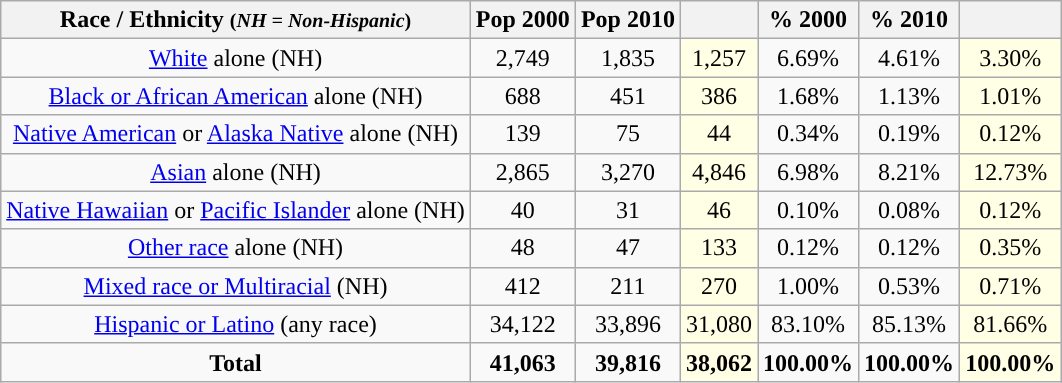<table class="wikitable" style="text-align:center;">
<tr>
<th>Race / Ethnicity <small>(<em>NH = Non-Hispanic</em>)</small></th>
<th>Pop 2000</th>
<th>Pop 2010</th>
<th></th>
<th>% 2000</th>
<th>% 2010</th>
<th></th>
</tr>
<tr>
<td><a href='#'>White</a> alone (NH)</td>
<td>2,749</td>
<td>1,835</td>
<td style='background: #ffffe6;'>1,257</td>
<td>6.69%</td>
<td>4.61%</td>
<td style='background: #ffffe6;'>3.30%</td>
</tr>
<tr>
<td><a href='#'>Black or African American</a> alone (NH)</td>
<td>688</td>
<td>451</td>
<td style='background: #ffffe6;'>386</td>
<td>1.68%</td>
<td>1.13%</td>
<td style='background: #ffffe6;'>1.01%</td>
</tr>
<tr>
<td><a href='#'>Native American</a> or <a href='#'>Alaska Native</a> alone (NH)</td>
<td>139</td>
<td>75</td>
<td style='background: #ffffe6;'>44</td>
<td>0.34%</td>
<td>0.19%</td>
<td style='background: #ffffe6;'>0.12%</td>
</tr>
<tr>
<td><a href='#'>Asian</a> alone (NH)</td>
<td>2,865</td>
<td>3,270</td>
<td style='background: #ffffe6;'>4,846</td>
<td>6.98%</td>
<td>8.21%</td>
<td style='background: #ffffe6;'>12.73%</td>
</tr>
<tr>
<td><a href='#'>Native Hawaiian</a> or <a href='#'>Pacific Islander</a> alone (NH)</td>
<td>40</td>
<td>31</td>
<td style='background: #ffffe6;'>46</td>
<td>0.10%</td>
<td>0.08%</td>
<td style='background: #ffffe6;'>0.12%</td>
</tr>
<tr>
<td><a href='#'>Other race</a> alone (NH)</td>
<td>48</td>
<td>47</td>
<td style='background: #ffffe6;'>133</td>
<td>0.12%</td>
<td>0.12%</td>
<td style='background: #ffffe6;'>0.35%</td>
</tr>
<tr>
<td><a href='#'>Mixed race or Multiracial</a> (NH)</td>
<td>412</td>
<td>211</td>
<td style='background: #ffffe6;'>270</td>
<td>1.00%</td>
<td>0.53%</td>
<td style='background: #ffffe6;'>0.71%</td>
</tr>
<tr>
<td><a href='#'>Hispanic or Latino</a> (any race)</td>
<td>34,122</td>
<td>33,896</td>
<td style='background: #ffffe6;'>31,080</td>
<td>83.10%</td>
<td>85.13%</td>
<td style='background: #ffffe6;'>81.66%</td>
</tr>
<tr>
<td><strong>Total</strong></td>
<td><strong>41,063</strong></td>
<td><strong>39,816</strong></td>
<td style='background: #ffffe6;'><strong>38,062</strong></td>
<td><strong>100.00%</strong></td>
<td><strong>100.00%</strong></td>
<td style='background: #ffffe6;'><strong>100.00%</strong></td>
</tr>
</table>
